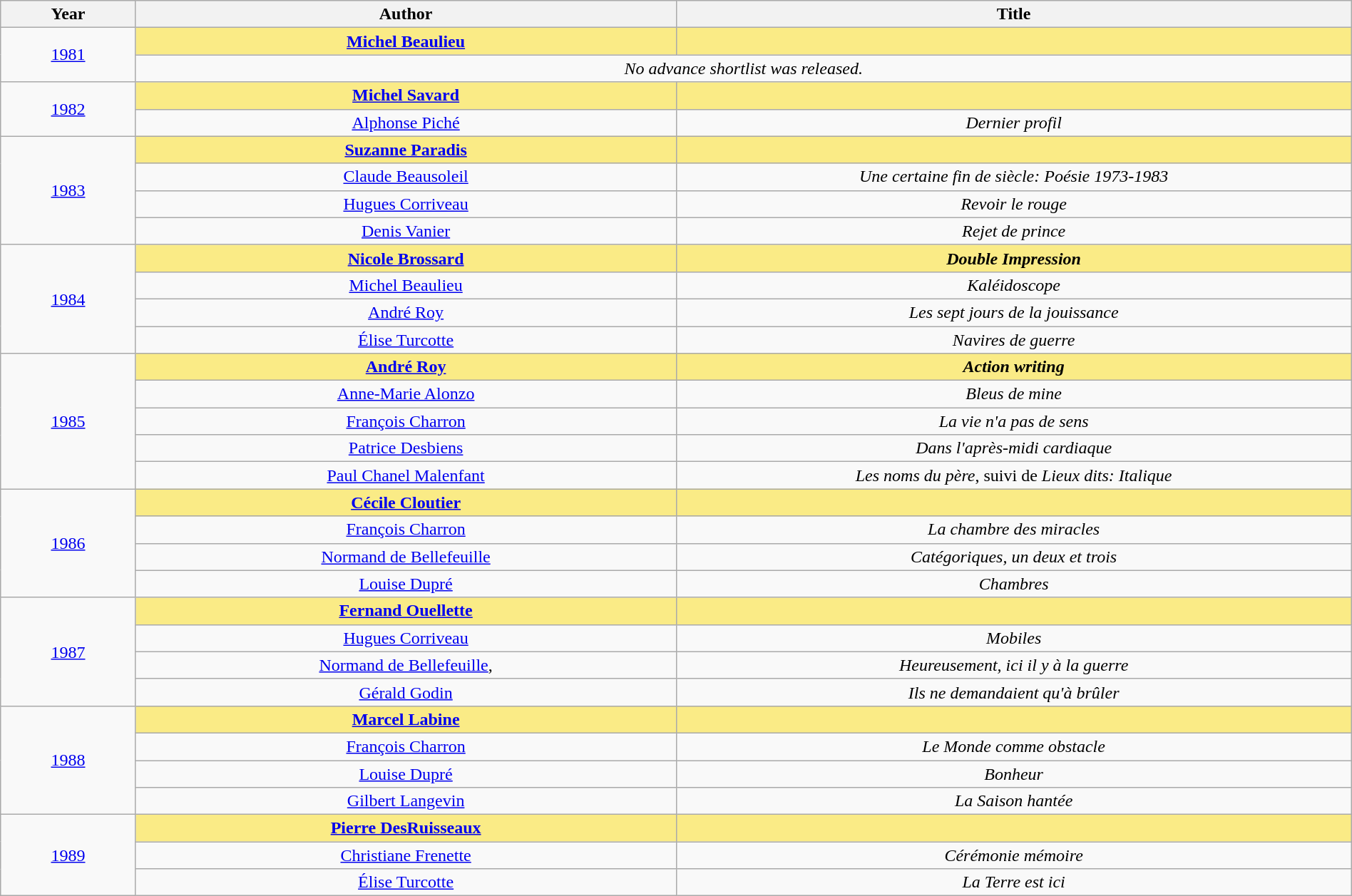<table class="wikitable" width="100%">
<tr>
<th>Year</th>
<th width="40%">Author</th>
<th width="50%">Title</th>
</tr>
<tr>
<td align="center" rowspan="2"><a href='#'>1981</a></td>
<td align="center" style="background:#FAEB86"><strong><a href='#'>Michel Beaulieu</a></strong></td>
<td align="center" style="background:#FAEB86"><strong><em></em></strong></td>
</tr>
<tr>
<td align="center" colspan=2><em>No advance shortlist was released.</em></td>
</tr>
<tr>
<td align="center" rowspan="2"><a href='#'>1982</a></td>
<td align="center" style="background:#FAEB86"><strong><a href='#'>Michel Savard</a></strong></td>
<td align="center" style="background:#FAEB86"><strong><em></em></strong></td>
</tr>
<tr>
<td align="center"><a href='#'>Alphonse Piché</a></td>
<td align="center"><em>Dernier profil</em></td>
</tr>
<tr>
<td align="center" rowspan="4"><a href='#'>1983</a></td>
<td align="center" style="background:#FAEB86"><strong><a href='#'>Suzanne Paradis</a></strong></td>
<td align="center" style="background:#FAEB86"><strong><em></em></strong></td>
</tr>
<tr>
<td align="center"><a href='#'>Claude Beausoleil</a></td>
<td align="center"><em>Une certaine fin de siècle: Poésie 1973-1983</em></td>
</tr>
<tr>
<td align="center"><a href='#'>Hugues Corriveau</a></td>
<td align="center"><em>Revoir le rouge</em></td>
</tr>
<tr>
<td align="center"><a href='#'>Denis Vanier</a></td>
<td align="center"><em>Rejet de prince</em></td>
</tr>
<tr>
<td align="center" rowspan="4"><a href='#'>1984</a></td>
<td align="center" style="background:#FAEB86"><strong><a href='#'>Nicole Brossard</a></strong></td>
<td align="center" style="background:#FAEB86"><strong><em>Double Impression</em></strong></td>
</tr>
<tr>
<td align="center"><a href='#'>Michel Beaulieu</a></td>
<td align="center"><em>Kaléidoscope</em></td>
</tr>
<tr>
<td align="center"><a href='#'>André Roy</a></td>
<td align="center"><em>Les sept jours de la jouissance</em></td>
</tr>
<tr>
<td align="center"><a href='#'>Élise Turcotte</a></td>
<td align="center"><em>Navires de guerre</em></td>
</tr>
<tr>
<td align="center" rowspan="5"><a href='#'>1985</a></td>
<td align="center" style="background:#FAEB86"><strong><a href='#'>André Roy</a></strong></td>
<td align="center" style="background:#FAEB86"><strong><em>Action writing</em></strong></td>
</tr>
<tr>
<td align="center"><a href='#'>Anne-Marie Alonzo</a></td>
<td align="center"><em>Bleus de mine</em></td>
</tr>
<tr>
<td align="center"><a href='#'>François Charron</a></td>
<td align="center"><em>La vie n'a pas de sens</em></td>
</tr>
<tr>
<td align="center"><a href='#'>Patrice Desbiens</a></td>
<td align="center"><em>Dans l'après-midi cardiaque</em></td>
</tr>
<tr>
<td align="center"><a href='#'>Paul Chanel Malenfant</a></td>
<td align="center"><em>Les noms du père</em>, suivi de <em>Lieux dits: Italique</em></td>
</tr>
<tr>
<td align="center" rowspan="4"><a href='#'>1986</a></td>
<td align="center" style="background:#FAEB86"><strong><a href='#'>Cécile Cloutier</a></strong></td>
<td align="center" style="background:#FAEB86"><strong><em></em></strong></td>
</tr>
<tr>
<td align="center"><a href='#'>François Charron</a></td>
<td align="center"><em>La chambre des miracles</em></td>
</tr>
<tr>
<td align="center"><a href='#'>Normand de Bellefeuille</a></td>
<td align="center"><em>Catégoriques, un deux et trois</em></td>
</tr>
<tr>
<td align="center"><a href='#'>Louise Dupré</a></td>
<td align="center"><em>Chambres</em></td>
</tr>
<tr>
<td align="center" rowspan="4"><a href='#'>1987</a></td>
<td align="center" style="background:#FAEB86"><strong><a href='#'>Fernand Ouellette</a></strong></td>
<td align="center" style="background:#FAEB86"><strong><em></em></strong></td>
</tr>
<tr>
<td align="center"><a href='#'>Hugues Corriveau</a></td>
<td align="center"><em>Mobiles</em></td>
</tr>
<tr>
<td align="center"><a href='#'>Normand de Bellefeuille</a>,</td>
<td align="center"><em>Heureusement, ici il y à la guerre</em></td>
</tr>
<tr>
<td align="center"><a href='#'>Gérald Godin</a></td>
<td align="center"><em>Ils ne demandaient qu'à brûler</em></td>
</tr>
<tr>
<td align="center" rowspan="4"><a href='#'>1988</a></td>
<td align="center" style="background:#FAEB86"><strong><a href='#'>Marcel Labine</a></strong></td>
<td align="center" style="background:#FAEB86"><strong><em></em></strong></td>
</tr>
<tr>
<td align="center"><a href='#'>François Charron</a></td>
<td align="center"><em>Le Monde comme obstacle</em></td>
</tr>
<tr>
<td align="center"><a href='#'>Louise Dupré</a></td>
<td align="center"><em>Bonheur</em></td>
</tr>
<tr>
<td align="center"><a href='#'>Gilbert Langevin</a></td>
<td align="center"><em>La Saison hantée</em></td>
</tr>
<tr>
<td align="center" rowspan="3"><a href='#'>1989</a></td>
<td align="center" style="background:#FAEB86"><strong><a href='#'>Pierre DesRuisseaux</a></strong></td>
<td align="center" style="background:#FAEB86"><strong><em></em></strong></td>
</tr>
<tr>
<td align="center"><a href='#'>Christiane Frenette</a></td>
<td align="center"><em>Cérémonie mémoire</em></td>
</tr>
<tr>
<td align="center"><a href='#'>Élise Turcotte</a></td>
<td align="center"><em>La Terre est ici</em></td>
</tr>
</table>
